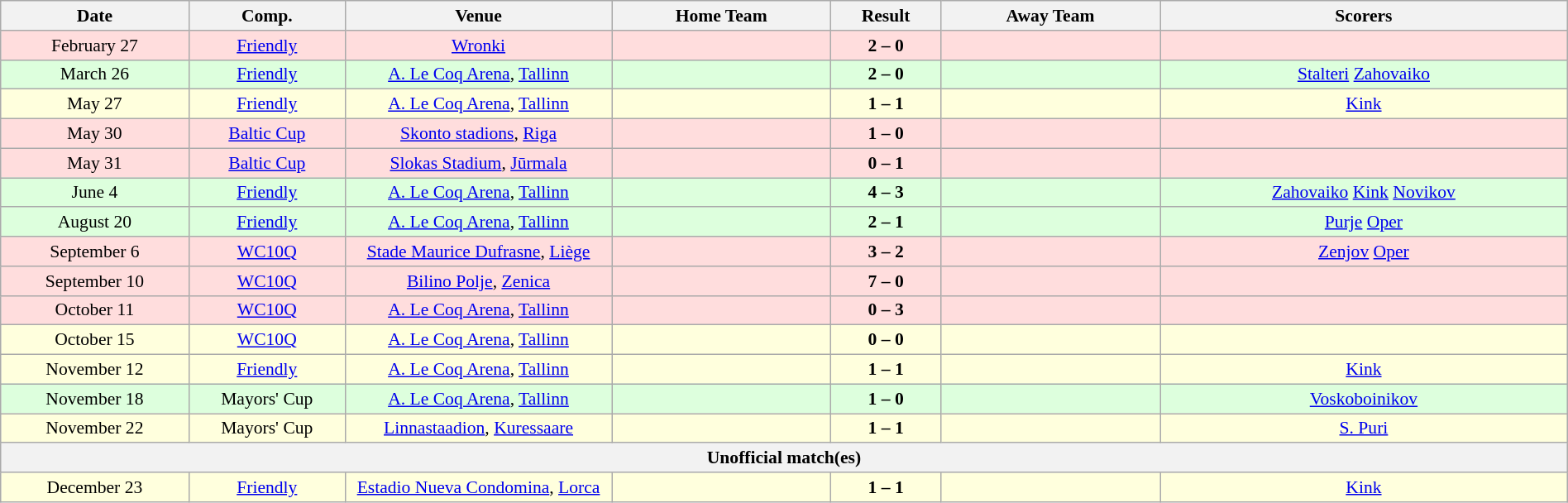<table class="wikitable collapsible collapsed" width=100% style="font-size: 90%">
<tr>
<th width=12%>Date</th>
<th width=10%>Comp.</th>
<th width=17%>Venue</th>
<th width=14%>Home Team</th>
<th width=7%>Result</th>
<th width=14%>Away Team</th>
<th width=26%>Scorers</th>
</tr>
<tr bgcolor="#ffdddd" align="center">
<td>February 27</td>
<td><a href='#'>Friendly</a></td>
<td><a href='#'>Wronki</a></td>
<td align="left"></td>
<td><strong>2 – 0</strong></td>
<td align="left"></td>
<td></td>
</tr>
<tr bgcolor="#ddffdd" align="center">
<td>March 26</td>
<td><a href='#'>Friendly</a></td>
<td><a href='#'>A. Le Coq Arena</a>, <a href='#'>Tallinn</a></td>
<td align="left"></td>
<td><strong>2 – 0</strong></td>
<td align="left"></td>
<td><a href='#'>Stalteri</a>  <a href='#'>Zahovaiko</a> </td>
</tr>
<tr bgcolor="#ffffdd" align="center">
<td>May 27</td>
<td><a href='#'>Friendly</a></td>
<td><a href='#'>A. Le Coq Arena</a>, <a href='#'>Tallinn</a></td>
<td align="left"></td>
<td><strong>1 – 1</strong></td>
<td align="left"></td>
<td><a href='#'>Kink</a> </td>
</tr>
<tr bgcolor="#ffdddd" align="center">
<td>May 30</td>
<td><a href='#'>Baltic Cup</a></td>
<td><a href='#'>Skonto stadions</a>, <a href='#'>Riga</a></td>
<td align="left"></td>
<td><strong>1 – 0</strong></td>
<td align="left"></td>
<td></td>
</tr>
<tr bgcolor="#ffdddd" align="center">
<td>May 31</td>
<td><a href='#'>Baltic Cup</a></td>
<td><a href='#'>Slokas Stadium</a>, <a href='#'>Jūrmala</a></td>
<td align="left"></td>
<td><strong>0 – 1</strong></td>
<td align="left"></td>
<td></td>
</tr>
<tr bgcolor="#ddffdd" align="center">
<td>June 4</td>
<td><a href='#'>Friendly</a></td>
<td><a href='#'>A. Le Coq Arena</a>, <a href='#'>Tallinn</a></td>
<td align="left"></td>
<td><strong>4 – 3</strong></td>
<td align="left"></td>
<td><a href='#'>Zahovaiko</a>   <a href='#'>Kink</a>  <a href='#'>Novikov</a> </td>
</tr>
<tr bgcolor="#ddffdd" align="center">
<td>August 20</td>
<td><a href='#'>Friendly</a></td>
<td><a href='#'>A. Le Coq Arena</a>, <a href='#'>Tallinn</a></td>
<td align="left"></td>
<td><strong>2 – 1</strong></td>
<td align="left"></td>
<td><a href='#'>Purje</a>  <a href='#'>Oper</a> </td>
</tr>
<tr bgcolor="#ffdddd" align="center">
<td>September 6</td>
<td><a href='#'>WC10Q</a></td>
<td><a href='#'>Stade Maurice Dufrasne</a>, <a href='#'>Liège</a></td>
<td align="left"></td>
<td><strong>3 – 2</strong></td>
<td align="left"></td>
<td><a href='#'>Zenjov</a>  <a href='#'>Oper</a> </td>
</tr>
<tr bgcolor="#ffdddd" align="center">
<td>September 10</td>
<td><a href='#'>WC10Q</a></td>
<td><a href='#'>Bilino Polje</a>, <a href='#'>Zenica</a></td>
<td align="left"></td>
<td><strong>7 – 0</strong></td>
<td align="left"></td>
<td></td>
</tr>
<tr bgcolor="#ffdddd" align="center">
<td>October 11</td>
<td><a href='#'>WC10Q</a></td>
<td><a href='#'>A. Le Coq Arena</a>, <a href='#'>Tallinn</a></td>
<td align="left"></td>
<td><strong>0 – 3</strong></td>
<td align="left"></td>
<td></td>
</tr>
<tr bgcolor="#ffffdd" align="center">
<td>October 15</td>
<td><a href='#'>WC10Q</a></td>
<td><a href='#'>A. Le Coq Arena</a>, <a href='#'>Tallinn</a></td>
<td align="left"></td>
<td><strong>0 – 0</strong></td>
<td align="left"></td>
<td></td>
</tr>
<tr bgcolor="#ffffdd" align="center">
<td>November 12</td>
<td><a href='#'>Friendly</a></td>
<td><a href='#'>A. Le Coq Arena</a>, <a href='#'>Tallinn</a></td>
<td align="left"></td>
<td><strong>1 – 1</strong></td>
<td align="left"></td>
<td><a href='#'>Kink</a> </td>
</tr>
<tr bgcolor="#ddffdd" align="center">
<td>November 18</td>
<td>Mayors' Cup</td>
<td><a href='#'>A. Le Coq Arena</a>, <a href='#'>Tallinn</a></td>
<td align="left"></td>
<td><strong>1 – 0</strong></td>
<td align="left"></td>
<td><a href='#'>Voskoboinikov</a> </td>
</tr>
<tr bgcolor="#ffffdd" align="center">
<td>November 22</td>
<td>Mayors' Cup</td>
<td><a href='#'>Linnastaadion</a>, <a href='#'>Kuressaare</a></td>
<td align="left"></td>
<td><strong>1 – 1</strong></td>
<td align="left"></td>
<td><a href='#'>S. Puri</a> </td>
</tr>
<tr>
<th colspan="8">Unofficial match(es)</th>
</tr>
<tr bgcolor="#ffffdd" align="center">
<td>December 23</td>
<td><a href='#'>Friendly</a></td>
<td><a href='#'>Estadio Nueva Condomina</a>, <a href='#'>Lorca</a></td>
<td align="left"></td>
<td><strong>1 – 1</strong></td>
<td align="left"></td>
<td><a href='#'>Kink</a> </td>
</tr>
</table>
